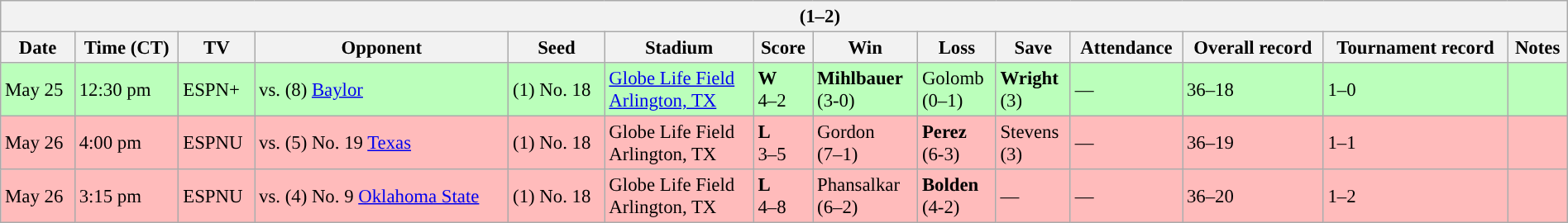<table class="wikitable collapsible" style="margin:auto; font-size:95%; width:100%">
<tr>
<th colspan=15 style="padding-left:4em;"> (1–2)</th>
</tr>
<tr>
<th>Date</th>
<th>Time (CT)</th>
<th>TV</th>
<th>Opponent</th>
<th>Seed</th>
<th>Stadium</th>
<th>Score</th>
<th>Win</th>
<th>Loss</th>
<th>Save</th>
<th>Attendance</th>
<th>Overall record</th>
<th>Tournament record</th>
<th>Notes</th>
</tr>
<tr bgcolor="bbffbb">
<td>May 25</td>
<td>12:30 pm</td>
<td>ESPN+</td>
<td>vs. (8) <a href='#'>Baylor</a></td>
<td>(1) No. 18</td>
<td><a href='#'>Globe Life Field</a><br><a href='#'>Arlington, TX</a></td>
<td><strong>W</strong><br>4–2</td>
<td><strong>Mihlbauer</strong><br>(3-0)</td>
<td>Golomb<br>(0–1)</td>
<td><strong>Wright</strong><br>(3)</td>
<td>—</td>
<td>36–18</td>
<td>1–0</td>
<td><br></td>
</tr>
<tr bgcolor="#ffbbbb">
<td>May 26</td>
<td>4:00 pm</td>
<td>ESPNU</td>
<td>vs. (5) No. 19 <a href='#'>Texas</a></td>
<td>(1) No. 18</td>
<td>Globe Life Field<br>Arlington, TX</td>
<td><strong>L</strong><br>3–5</td>
<td>Gordon<br>(7–1)</td>
<td><strong>Perez</strong><br>(6-3)</td>
<td>Stevens<br>(3)</td>
<td>—</td>
<td>36–19</td>
<td>1–1</td>
<td><br></td>
</tr>
<tr bgcolor="#ffbbbb">
<td>May 26</td>
<td>3:15 pm</td>
<td>ESPNU</td>
<td>vs. (4) No. 9 <a href='#'>Oklahoma State</a></td>
<td>(1) No. 18</td>
<td>Globe Life Field<br>Arlington, TX</td>
<td><strong>L</strong><br>4–8</td>
<td>Phansalkar<br>(6–2)</td>
<td><strong>Bolden</strong><br>(4-2)</td>
<td>—</td>
<td>—</td>
<td>36–20</td>
<td>1–2</td>
<td><br></td>
</tr>
</table>
